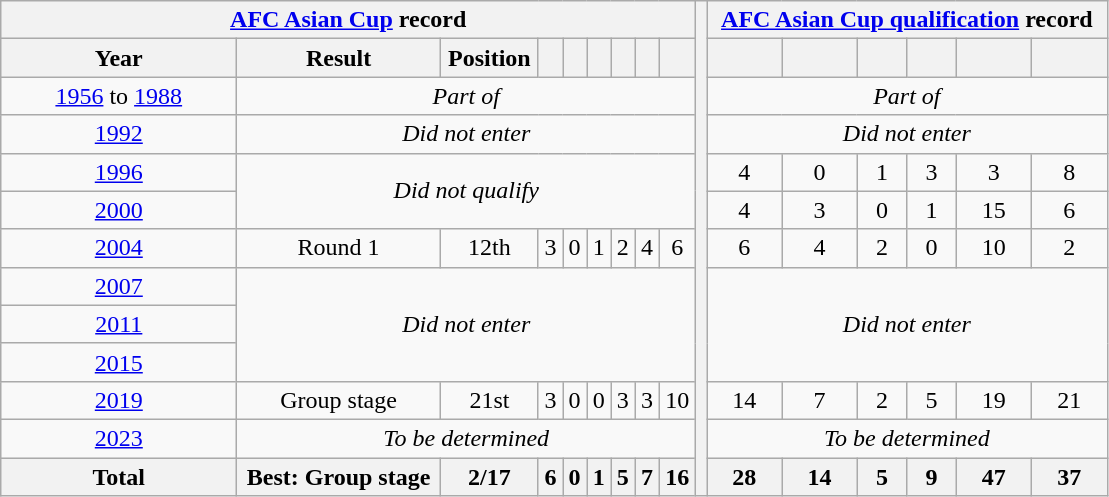<table class="wikitable" style="text-align: center;">
<tr>
<th colspan=9><a href='#'>AFC Asian Cup</a> record</th>
<th style="width:1%;" rowspan="20"></th>
<th colspan=6><a href='#'>AFC Asian Cup qualification</a> record</th>
</tr>
<tr>
<th width=150>Year</th>
<th>Result</th>
<th>Position</th>
<th></th>
<th></th>
<th></th>
<th></th>
<th></th>
<th></th>
<th></th>
<th></th>
<th></th>
<th></th>
<th></th>
<th></th>
</tr>
<tr>
<td> <a href='#'>1956</a> to  <a href='#'>1988</a></td>
<td colspan=8><em>Part of </em></td>
<td colspan=8><em>Part of </em></td>
</tr>
<tr>
<td> <a href='#'>1992</a></td>
<td colspan=8><em>Did not enter</em></td>
<td colspan=8><em>Did not enter</em></td>
</tr>
<tr>
<td> <a href='#'>1996</a></td>
<td colspan=8 rowspan=2><em>Did not qualify</em></td>
<td>4</td>
<td>0</td>
<td>1</td>
<td>3</td>
<td>3</td>
<td>8</td>
</tr>
<tr>
<td> <a href='#'>2000</a></td>
<td>4</td>
<td>3</td>
<td>0</td>
<td>1</td>
<td>15</td>
<td>6</td>
</tr>
<tr>
<td> <a href='#'>2004</a></td>
<td>Round 1</td>
<td>12th</td>
<td>3</td>
<td>0</td>
<td>1</td>
<td>2</td>
<td>4</td>
<td>6</td>
<td>6</td>
<td>4</td>
<td>2</td>
<td>0</td>
<td>10</td>
<td>2</td>
</tr>
<tr>
<td>    <a href='#'>2007</a></td>
<td colspan=8 rowspan=3><em>Did not enter</em></td>
<td colspan=8 rowspan=3><em>Did not enter</em></td>
</tr>
<tr>
<td> <a href='#'>2011</a></td>
</tr>
<tr>
<td> <a href='#'>2015</a></td>
</tr>
<tr>
<td> <a href='#'>2019</a></td>
<td>Group stage</td>
<td>21st</td>
<td>3</td>
<td>0</td>
<td>0</td>
<td>3</td>
<td>3</td>
<td>10</td>
<td>14</td>
<td>7</td>
<td>2</td>
<td>5</td>
<td>19</td>
<td>21</td>
</tr>
<tr>
<td> <a href='#'>2023</a></td>
<td colspan=8><em>To be determined</em></td>
<td colspan=6><em>To be determined</em></td>
</tr>
<tr>
<th><strong>Total</strong></th>
<th><strong>Best: Group stage</strong></th>
<th><strong>2/17</strong></th>
<th><strong>6</strong></th>
<th><strong>0</strong></th>
<th><strong>1</strong></th>
<th><strong>5</strong></th>
<th><strong>7</strong></th>
<th><strong>16</strong></th>
<th><strong>28</strong></th>
<th><strong>14</strong></th>
<th><strong>5</strong></th>
<th><strong>9</strong></th>
<th><strong>47</strong></th>
<th><strong>37</strong></th>
</tr>
</table>
